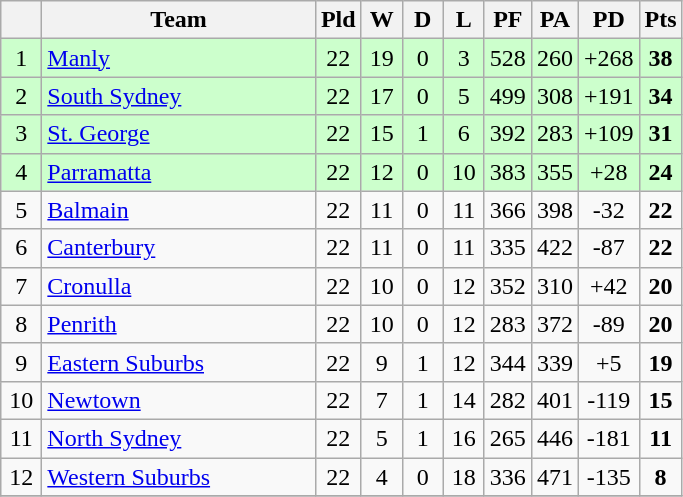<table class="wikitable" style="text-align:center;">
<tr>
<th width=20 abbr="Position×"></th>
<th width=175>Team</th>
<th width=20 abbr="Played">Pld</th>
<th width=20 abbr="Won">W</th>
<th width=20 abbr="Drawn">D</th>
<th width=20 abbr="Lost">L</th>
<th width=20 abbr="Points for">PF</th>
<th width=20 abbr="Points against">PA</th>
<th width=20 abbr="Points difference">PD</th>
<th width=20 abbr="Points">Pts</th>
</tr>
<tr style="background: #ccffcc;">
<td>1</td>
<td style="text-align:left;"> <a href='#'>Manly</a></td>
<td>22</td>
<td>19</td>
<td>0</td>
<td>3</td>
<td>528</td>
<td>260</td>
<td>+268</td>
<td><strong>38</strong></td>
</tr>
<tr style="background: #ccffcc;">
<td>2</td>
<td style="text-align:left;"> <a href='#'>South Sydney</a></td>
<td>22</td>
<td>17</td>
<td>0</td>
<td>5</td>
<td>499</td>
<td>308</td>
<td>+191</td>
<td><strong>34</strong></td>
</tr>
<tr style="background: #ccffcc;">
<td>3</td>
<td style="text-align:left;"> <a href='#'>St. George</a></td>
<td>22</td>
<td>15</td>
<td>1</td>
<td>6</td>
<td>392</td>
<td>283</td>
<td>+109</td>
<td><strong>31</strong></td>
</tr>
<tr style="background: #ccffcc;">
<td>4</td>
<td style="text-align:left;"> <a href='#'>Parramatta</a></td>
<td>22</td>
<td>12</td>
<td>0</td>
<td>10</td>
<td>383</td>
<td>355</td>
<td>+28</td>
<td><strong>24</strong></td>
</tr>
<tr>
<td>5</td>
<td style="text-align:left;"> <a href='#'>Balmain</a></td>
<td>22</td>
<td>11</td>
<td>0</td>
<td>11</td>
<td>366</td>
<td>398</td>
<td>-32</td>
<td><strong>22</strong></td>
</tr>
<tr>
<td>6</td>
<td style="text-align:left;"> <a href='#'>Canterbury</a></td>
<td>22</td>
<td>11</td>
<td>0</td>
<td>11</td>
<td>335</td>
<td>422</td>
<td>-87</td>
<td><strong>22</strong></td>
</tr>
<tr>
<td>7</td>
<td style="text-align:left;"> <a href='#'>Cronulla</a></td>
<td>22</td>
<td>10</td>
<td>0</td>
<td>12</td>
<td>352</td>
<td>310</td>
<td>+42</td>
<td><strong>20</strong></td>
</tr>
<tr>
<td>8</td>
<td style="text-align:left;"> <a href='#'>Penrith</a></td>
<td>22</td>
<td>10</td>
<td>0</td>
<td>12</td>
<td>283</td>
<td>372</td>
<td>-89</td>
<td><strong>20</strong></td>
</tr>
<tr>
<td>9</td>
<td style="text-align:left;"> <a href='#'>Eastern Suburbs</a></td>
<td>22</td>
<td>9</td>
<td>1</td>
<td>12</td>
<td>344</td>
<td>339</td>
<td>+5</td>
<td><strong>19</strong></td>
</tr>
<tr>
<td>10</td>
<td style="text-align:left;"> <a href='#'>Newtown</a></td>
<td>22</td>
<td>7</td>
<td>1</td>
<td>14</td>
<td>282</td>
<td>401</td>
<td>-119</td>
<td><strong>15</strong></td>
</tr>
<tr>
<td>11</td>
<td style="text-align:left;"> <a href='#'>North Sydney</a></td>
<td>22</td>
<td>5</td>
<td>1</td>
<td>16</td>
<td>265</td>
<td>446</td>
<td>-181</td>
<td><strong>11</strong></td>
</tr>
<tr>
<td>12</td>
<td style="text-align:left;"> <a href='#'>Western Suburbs</a></td>
<td>22</td>
<td>4</td>
<td>0</td>
<td>18</td>
<td>336</td>
<td>471</td>
<td>-135</td>
<td><strong>8</strong></td>
</tr>
<tr>
</tr>
</table>
